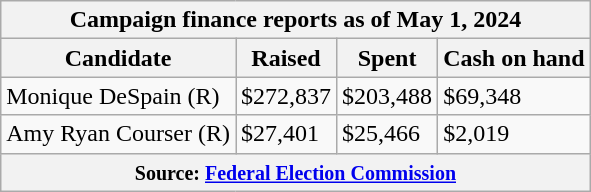<table class="wikitable sortable">
<tr>
<th colspan=4>Campaign finance reports as of May 1, 2024</th>
</tr>
<tr style="text-align:center;">
<th>Candidate</th>
<th>Raised</th>
<th>Spent</th>
<th>Cash on hand</th>
</tr>
<tr>
<td>Monique DeSpain (R)</td>
<td>$272,837</td>
<td>$203,488</td>
<td>$69,348</td>
</tr>
<tr>
<td>Amy Ryan Courser (R)</td>
<td>$27,401</td>
<td>$25,466</td>
<td>$2,019</td>
</tr>
<tr>
<th colspan="4"><small>Source: <a href='#'>Federal Election Commission</a></small></th>
</tr>
</table>
